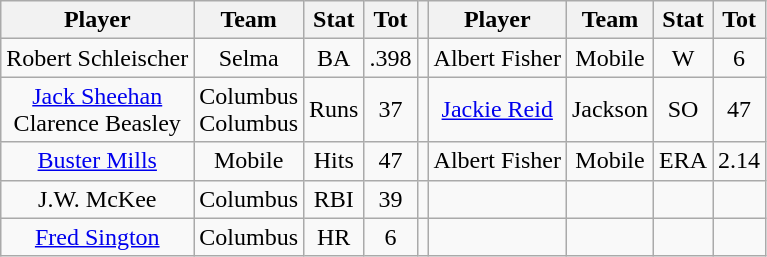<table class="wikitable" style="text-align:center">
<tr>
<th>Player</th>
<th>Team</th>
<th>Stat</th>
<th>Tot</th>
<th></th>
<th>Player</th>
<th>Team</th>
<th>Stat</th>
<th>Tot</th>
</tr>
<tr>
<td>Robert Schleischer</td>
<td>Selma</td>
<td>BA</td>
<td>.398</td>
<td></td>
<td>Albert Fisher</td>
<td>Mobile</td>
<td>W</td>
<td>6</td>
</tr>
<tr>
<td><a href='#'>Jack Sheehan</a><br> Clarence Beasley</td>
<td>Columbus<br>Columbus</td>
<td>Runs</td>
<td>37</td>
<td></td>
<td><a href='#'>Jackie Reid</a></td>
<td>Jackson</td>
<td>SO</td>
<td>47</td>
</tr>
<tr>
<td><a href='#'>Buster Mills</a></td>
<td>Mobile</td>
<td>Hits</td>
<td>47</td>
<td></td>
<td>Albert Fisher</td>
<td>Mobile</td>
<td>ERA</td>
<td>2.14</td>
</tr>
<tr>
<td>J.W. McKee</td>
<td>Columbus</td>
<td>RBI</td>
<td>39</td>
<td></td>
<td></td>
<td></td>
<td></td>
<td></td>
</tr>
<tr>
<td><a href='#'>Fred Sington</a></td>
<td>Columbus</td>
<td>HR</td>
<td>6</td>
<td></td>
<td></td>
<td></td>
<td></td>
<td></td>
</tr>
</table>
